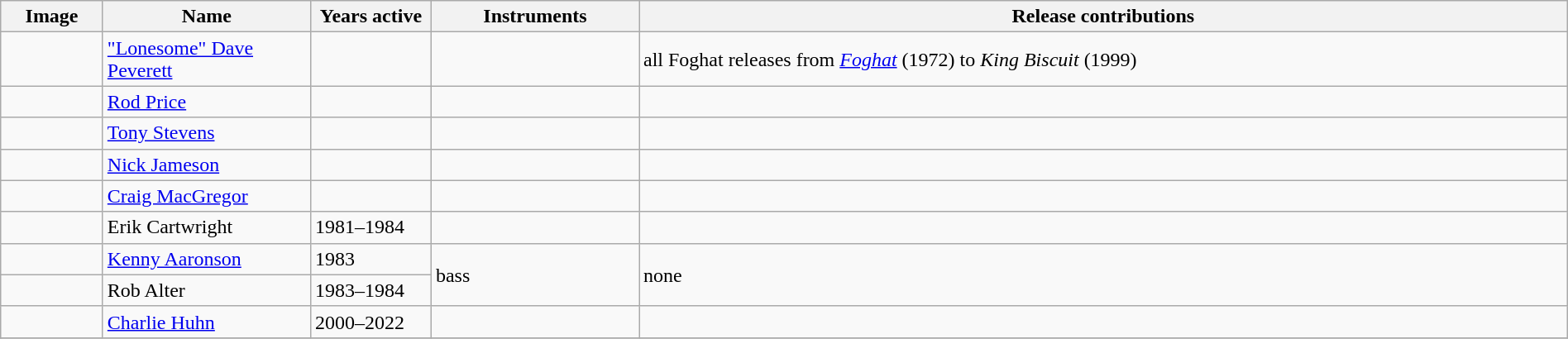<table class="wikitable" border="1" width=100%>
<tr>
<th width="75">Image</th>
<th width="160">Name</th>
<th width="90">Years active</th>
<th width="160">Instruments</th>
<th>Release contributions</th>
</tr>
<tr>
<td></td>
<td><a href='#'>"Lonesome" Dave Peverett</a></td>
<td></td>
<td></td>
<td>all Foghat releases from <em><a href='#'>Foghat</a></em> (1972) to <em>King Biscuit</em> (1999)</td>
</tr>
<tr>
<td></td>
<td><a href='#'>Rod Price</a></td>
<td></td>
<td></td>
<td></td>
</tr>
<tr>
<td></td>
<td><a href='#'>Tony Stevens</a></td>
<td></td>
<td></td>
<td></td>
</tr>
<tr>
<td></td>
<td><a href='#'>Nick Jameson</a></td>
<td></td>
<td></td>
<td></td>
</tr>
<tr>
<td></td>
<td><a href='#'>Craig MacGregor</a></td>
<td></td>
<td></td>
<td></td>
</tr>
<tr>
<td></td>
<td>Erik Cartwright</td>
<td>1981–1984 </td>
<td></td>
<td></td>
</tr>
<tr>
<td></td>
<td><a href='#'>Kenny Aaronson</a></td>
<td>1983</td>
<td rowspan="2">bass</td>
<td rowspan="2">none</td>
</tr>
<tr>
<td></td>
<td>Rob Alter</td>
<td>1983–1984</td>
</tr>
<tr>
<td></td>
<td><a href='#'>Charlie Huhn</a></td>
<td>2000–2022</td>
<td></td>
<td></td>
</tr>
<tr>
</tr>
</table>
